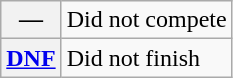<table class="wikitable">
<tr>
<th scope="row">—</th>
<td>Did not compete</td>
</tr>
<tr>
<th scope="row"><a href='#'>DNF</a></th>
<td>Did not finish</td>
</tr>
</table>
